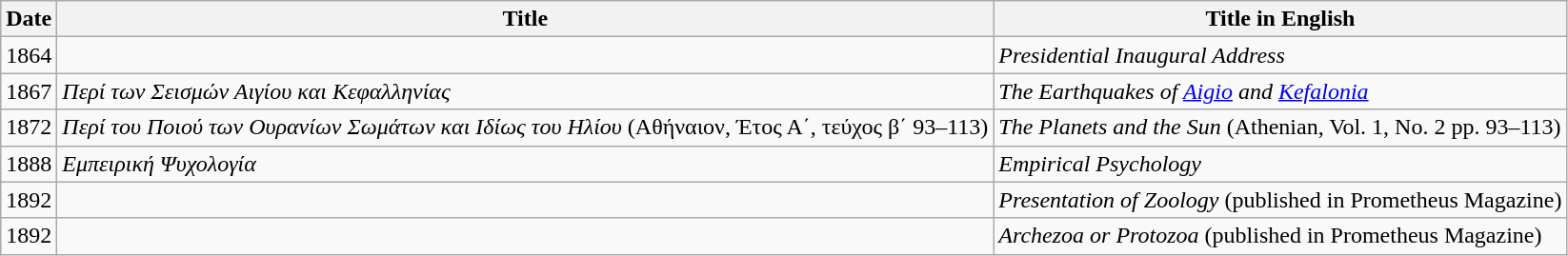<table class="wikitable">
<tr>
<th>Date</th>
<th>Title</th>
<th>Title in English</th>
</tr>
<tr>
<td>1864</td>
<td></td>
<td><em>Presidential Inaugural Address</em></td>
</tr>
<tr>
<td>1867</td>
<td><em>Περί των Σεισμών Αιγίου και Κεφαλληνίας</em></td>
<td><em>The Earthquakes of <a href='#'>Aigio</a> and <a href='#'>Kefalonia</a></em></td>
</tr>
<tr>
<td>1872</td>
<td><em>Περί του Ποιού των Ουρανίων Σωμάτων και Ιδίως του Ηλίου</em>  (Αθήναιον, Έτος Α΄, τεύχος β΄ 93–113)</td>
<td><em>The Planets and the Sun</em> (Athenian, Vol. 1, No. 2 pp. 93–113)</td>
</tr>
<tr>
<td>1888</td>
<td><em>Εμπειρική Ψυχολογία</em></td>
<td><em>Empirical Psychology</em></td>
</tr>
<tr>
<td>1892</td>
<td></td>
<td><em>Presentation of Zoology</em> (published in Prometheus Magazine)</td>
</tr>
<tr>
<td>1892</td>
<td></td>
<td><em>Archezoa or Protozoa</em> (published in Prometheus Magazine)</td>
</tr>
</table>
